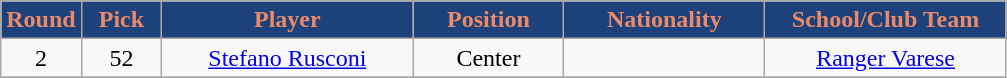<table class="wikitable sortable sortable">
<tr>
<th style="background:#1D427B; color:#EC8A67" width="8%">Round</th>
<th style="background:#1D427B; color:#EC8A67" width="8%">Pick</th>
<th style="background:#1D427B; color:#EC8A67" width="25%">Player</th>
<th style="background:#1D427B; color:#EC8A67" width="15%">Position</th>
<th style="background:#1D427B; color:#EC8A67" width="20%">Nationality</th>
<th style="background:#1D427B; color:#EC8A67" width="35%">School/Club Team</th>
</tr>
<tr align="center">
<td>2</td>
<td>52</td>
<td><a href='#'>Stefano Rusconi</a></td>
<td>Center</td>
<td></td>
<td><a href='#'>Ranger Varese</a></td>
</tr>
<tr align="center">
</tr>
</table>
